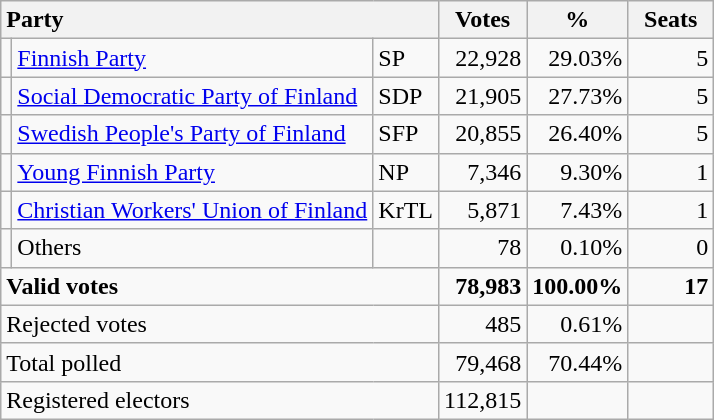<table class="wikitable" border="1" style="text-align:right;">
<tr>
<th style="text-align:left;" colspan=3>Party</th>
<th align=center width="50">Votes</th>
<th align=center width="50">%</th>
<th align=center width="50">Seats</th>
</tr>
<tr>
<td></td>
<td align=left><a href='#'>Finnish Party</a></td>
<td align=left>SP</td>
<td>22,928</td>
<td>29.03%</td>
<td>5</td>
</tr>
<tr>
<td></td>
<td align=left style="white-space: nowrap;"><a href='#'>Social Democratic Party of Finland</a></td>
<td align=left>SDP</td>
<td>21,905</td>
<td>27.73%</td>
<td>5</td>
</tr>
<tr>
<td></td>
<td align=left><a href='#'>Swedish People's Party of Finland</a></td>
<td align=left>SFP</td>
<td>20,855</td>
<td>26.40%</td>
<td>5</td>
</tr>
<tr>
<td></td>
<td align=left><a href='#'>Young Finnish Party</a></td>
<td align=left>NP</td>
<td>7,346</td>
<td>9.30%</td>
<td>1</td>
</tr>
<tr>
<td></td>
<td align=left><a href='#'>Christian Workers' Union of Finland</a></td>
<td align=left>KrTL</td>
<td>5,871</td>
<td>7.43%</td>
<td>1</td>
</tr>
<tr>
<td></td>
<td align=left>Others</td>
<td align=left></td>
<td>78</td>
<td>0.10%</td>
<td>0</td>
</tr>
<tr style="font-weight:bold">
<td align=left colspan=3>Valid votes</td>
<td>78,983</td>
<td>100.00%</td>
<td>17</td>
</tr>
<tr>
<td align=left colspan=3>Rejected votes</td>
<td>485</td>
<td>0.61%</td>
<td></td>
</tr>
<tr>
<td align=left colspan=3>Total polled</td>
<td>79,468</td>
<td>70.44%</td>
<td></td>
</tr>
<tr>
<td align=left colspan=3>Registered electors</td>
<td>112,815</td>
<td></td>
<td></td>
</tr>
</table>
